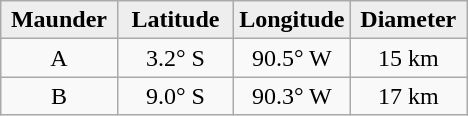<table class="wikitable">
<tr>
<th width="25%" style="background:#eeeeee;">Maunder</th>
<th width="25%" style="background:#eeeeee;">Latitude</th>
<th width="25%" style="background:#eeeeee;">Longitude</th>
<th width="25%" style="background:#eeeeee;">Diameter</th>
</tr>
<tr>
<td align="center">A</td>
<td align="center">3.2° S</td>
<td align="center">90.5° W</td>
<td align="center">15 km</td>
</tr>
<tr>
<td align="center">B</td>
<td align="center">9.0° S</td>
<td align="center">90.3° W</td>
<td align="center">17 km</td>
</tr>
</table>
